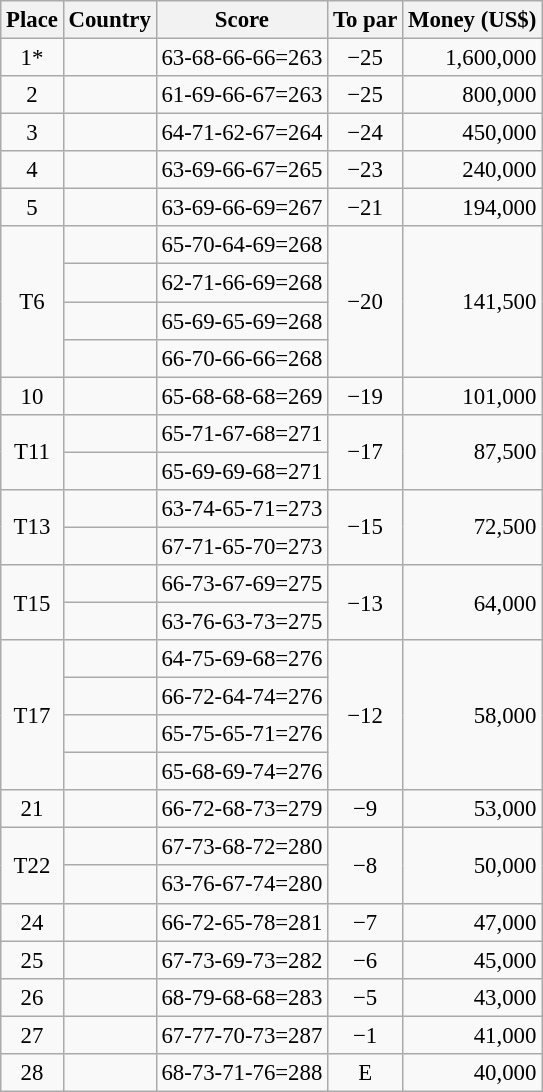<table class="wikitable" style="font-size:95%;">
<tr>
<th>Place</th>
<th>Country</th>
<th>Score</th>
<th>To par</th>
<th>Money (US$)</th>
</tr>
<tr>
<td align=center>1*</td>
<td></td>
<td>63-68-66-66=263</td>
<td align=center>−25</td>
<td align=right>1,600,000</td>
</tr>
<tr>
<td align=center>2</td>
<td></td>
<td>61-69-66-67=263</td>
<td align=center>−25</td>
<td align=right>800,000</td>
</tr>
<tr>
<td align=center>3</td>
<td></td>
<td>64-71-62-67=264</td>
<td align=center>−24</td>
<td align=right>450,000</td>
</tr>
<tr>
<td align=center>4</td>
<td></td>
<td>63-69-66-67=265</td>
<td align=center>−23</td>
<td align=right>240,000</td>
</tr>
<tr>
<td align=center>5</td>
<td></td>
<td>63-69-66-69=267</td>
<td align=center>−21</td>
<td align=right>194,000</td>
</tr>
<tr>
<td rowspan=4 align=center>T6</td>
<td></td>
<td>65-70-64-69=268</td>
<td rowspan=4 align=center>−20</td>
<td rowspan=4 align=right>141,500</td>
</tr>
<tr>
<td></td>
<td>62-71-66-69=268</td>
</tr>
<tr>
<td></td>
<td>65-69-65-69=268</td>
</tr>
<tr>
<td></td>
<td>66-70-66-66=268</td>
</tr>
<tr>
<td align=center>10</td>
<td></td>
<td>65-68-68-68=269</td>
<td align=center>−19</td>
<td align=right>101,000</td>
</tr>
<tr>
<td rowspan=2 align=center>T11</td>
<td></td>
<td>65-71-67-68=271</td>
<td rowspan=2 align=center>−17</td>
<td rowspan=2 align=right>87,500</td>
</tr>
<tr>
<td></td>
<td>65-69-69-68=271</td>
</tr>
<tr>
<td rowspan=2 align=center>T13</td>
<td></td>
<td>63-74-65-71=273</td>
<td rowspan=2 align=center>−15</td>
<td rowspan=2 align=right>72,500</td>
</tr>
<tr>
<td></td>
<td>67-71-65-70=273</td>
</tr>
<tr>
<td rowspan=2 align=center>T15</td>
<td></td>
<td>66-73-67-69=275</td>
<td rowspan=2 align=center>−13</td>
<td rowspan=2 align=right>64,000</td>
</tr>
<tr>
<td></td>
<td>63-76-63-73=275</td>
</tr>
<tr>
<td rowspan=4 align=center>T17</td>
<td></td>
<td>64-75-69-68=276</td>
<td rowspan=4 align=center>−12</td>
<td rowspan=4 align=right>58,000</td>
</tr>
<tr>
<td></td>
<td>66-72-64-74=276</td>
</tr>
<tr>
<td></td>
<td>65-75-65-71=276</td>
</tr>
<tr>
<td></td>
<td>65-68-69-74=276</td>
</tr>
<tr>
<td align=center>21</td>
<td></td>
<td>66-72-68-73=279</td>
<td align=center>−9</td>
<td align=right>53,000</td>
</tr>
<tr>
<td rowspan=2 align=center>T22</td>
<td></td>
<td>67-73-68-72=280</td>
<td rowspan=2 align=center>−8</td>
<td rowspan=2 align=right>50,000</td>
</tr>
<tr>
<td></td>
<td>63-76-67-74=280</td>
</tr>
<tr>
<td align=center>24</td>
<td></td>
<td>66-72-65-78=281</td>
<td align=center>−7</td>
<td align=right>47,000</td>
</tr>
<tr>
<td align=center>25</td>
<td></td>
<td>67-73-69-73=282</td>
<td align=center>−6</td>
<td align=right>45,000</td>
</tr>
<tr>
<td align=center>26</td>
<td></td>
<td>68-79-68-68=283</td>
<td align=center>−5</td>
<td align=right>43,000</td>
</tr>
<tr>
<td align=center>27</td>
<td></td>
<td>67-77-70-73=287</td>
<td align=center>−1</td>
<td align=right>41,000</td>
</tr>
<tr>
<td align=center>28</td>
<td></td>
<td>68-73-71-76=288</td>
<td align=center>E</td>
<td align=right>40,000</td>
</tr>
</table>
